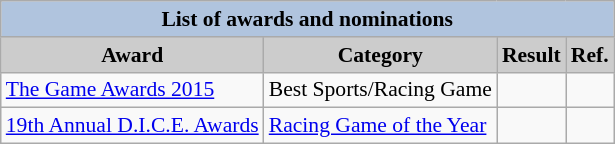<table class="wikitable" style="font-size:90%;">
<tr>
<th colspan="4" style="background:#B0C4DE;">List of awards and nominations</th>
</tr>
<tr>
<th style="background:#ccc;">Award</th>
<th style="background:#ccc;">Category</th>
<th style="background:#ccc;">Result</th>
<th style="background:#ccc;">Ref.</th>
</tr>
<tr>
<td><a href='#'>The Game Awards 2015</a></td>
<td>Best Sports/Racing Game</td>
<td></td>
<td></td>
</tr>
<tr>
<td><a href='#'>19th Annual D.I.C.E. Awards</a></td>
<td><a href='#'>Racing Game of the Year</a></td>
<td></td>
<td></td>
</tr>
</table>
